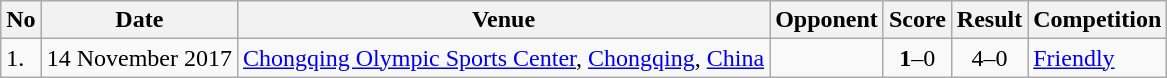<table class="wikitable" style="font-size:100%;">
<tr>
<th>No</th>
<th>Date</th>
<th>Venue</th>
<th>Opponent</th>
<th>Score</th>
<th>Result</th>
<th>Competition</th>
</tr>
<tr>
<td>1.</td>
<td>14 November 2017</td>
<td><a href='#'>Chongqing Olympic Sports Center</a>, <a href='#'>Chongqing</a>, <a href='#'>China</a></td>
<td></td>
<td align=center><strong>1</strong>–0</td>
<td align=center>4–0</td>
<td><a href='#'>Friendly</a></td>
</tr>
</table>
